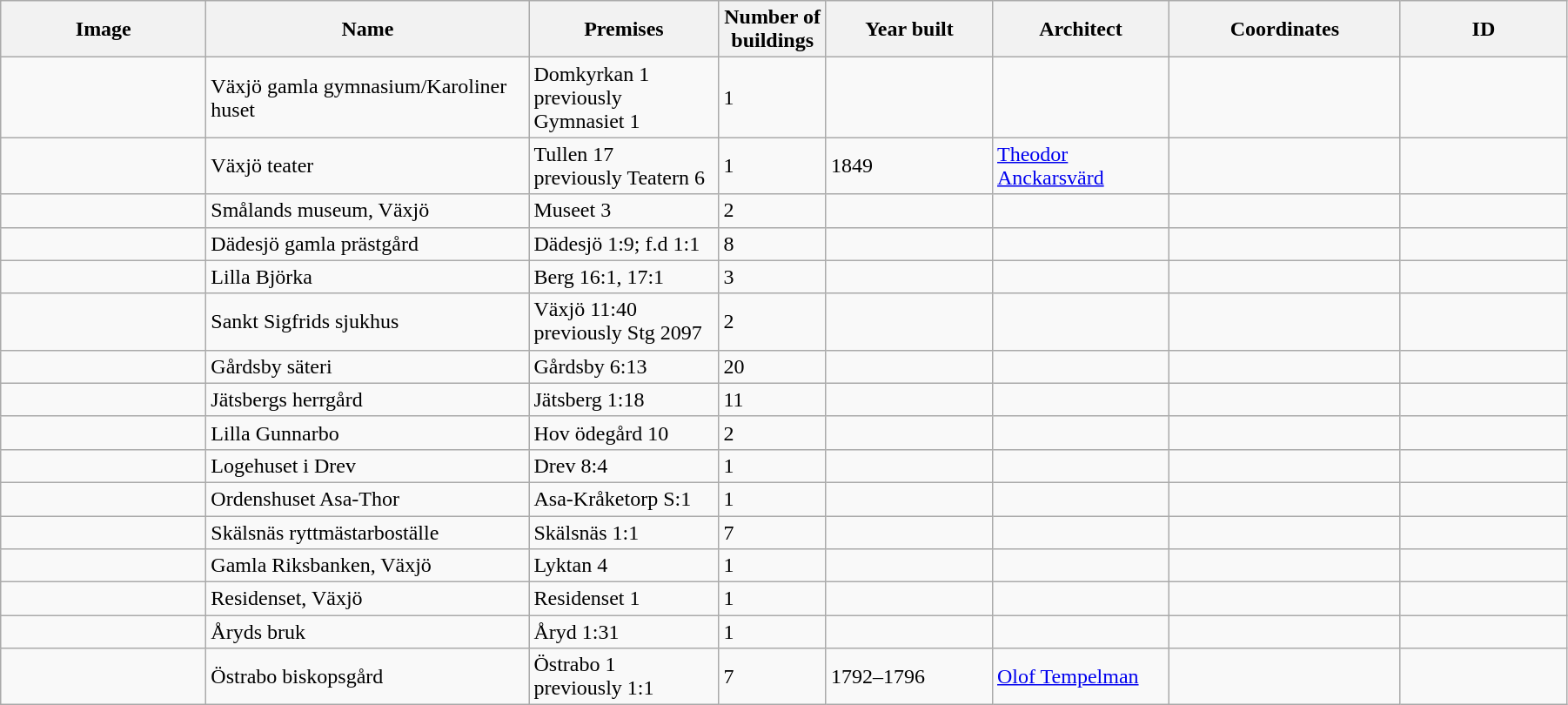<table class="wikitable" width="95%">
<tr>
<th width="150">Image</th>
<th>Name</th>
<th>Premises</th>
<th width="75">Number of<br>buildings</th>
<th width="120">Year built</th>
<th>Architect</th>
<th width="170">Coordinates</th>
<th width="120">ID</th>
</tr>
<tr>
<td></td>
<td>Växjö gamla gymnasium/Karoliner huset</td>
<td>Domkyrkan 1<br>previously Gymnasiet 1</td>
<td>1</td>
<td></td>
<td></td>
<td></td>
<td></td>
</tr>
<tr>
<td></td>
<td>Växjö teater</td>
<td>Tullen 17<br>previously Teatern 6</td>
<td>1</td>
<td>1849</td>
<td><a href='#'>Theodor Anckarsvärd</a></td>
<td></td>
<td></td>
</tr>
<tr>
<td></td>
<td>Smålands museum, Växjö</td>
<td>Museet 3</td>
<td>2</td>
<td></td>
<td></td>
<td></td>
<td></td>
</tr>
<tr>
<td></td>
<td>Dädesjö gamla prästgård</td>
<td>Dädesjö 1:9; f.d 1:1</td>
<td>8</td>
<td></td>
<td></td>
<td></td>
<td></td>
</tr>
<tr>
<td></td>
<td>Lilla Björka</td>
<td>Berg 16:1, 17:1</td>
<td>3</td>
<td></td>
<td></td>
<td></td>
<td></td>
</tr>
<tr>
<td></td>
<td>Sankt Sigfrids sjukhus</td>
<td>Växjö 11:40<br>previously Stg 2097</td>
<td>2</td>
<td></td>
<td></td>
<td></td>
<td></td>
</tr>
<tr>
<td></td>
<td>Gårdsby säteri</td>
<td>Gårdsby 6:13</td>
<td>20</td>
<td></td>
<td></td>
<td></td>
<td></td>
</tr>
<tr>
<td></td>
<td>Jätsbergs herrgård</td>
<td>Jätsberg 1:18</td>
<td>11</td>
<td></td>
<td></td>
<td></td>
<td></td>
</tr>
<tr>
<td></td>
<td>Lilla Gunnarbo</td>
<td>Hov ödegård 10</td>
<td>2</td>
<td></td>
<td></td>
<td></td>
<td></td>
</tr>
<tr>
<td></td>
<td>Logehuset i Drev</td>
<td>Drev 8:4</td>
<td>1</td>
<td></td>
<td></td>
<td></td>
<td></td>
</tr>
<tr>
<td></td>
<td>Ordenshuset Asa-Thor</td>
<td>Asa-Kråketorp S:1</td>
<td>1</td>
<td></td>
<td></td>
<td></td>
<td></td>
</tr>
<tr>
<td></td>
<td>Skälsnäs ryttmästarboställe</td>
<td>Skälsnäs 1:1</td>
<td>7</td>
<td></td>
<td></td>
<td></td>
<td></td>
</tr>
<tr>
<td></td>
<td>Gamla Riksbanken, Växjö</td>
<td>Lyktan 4</td>
<td>1</td>
<td></td>
<td></td>
<td></td>
<td></td>
</tr>
<tr>
<td></td>
<td Residenset i Växjö>Residenset, Växjö</td>
<td>Residenset 1</td>
<td>1</td>
<td></td>
<td></td>
<td></td>
<td></td>
</tr>
<tr>
<td></td>
<td>Åryds bruk</td>
<td>Åryd 1:31</td>
<td>1</td>
<td></td>
<td></td>
<td></td>
<td></td>
</tr>
<tr>
<td></td>
<td>Östrabo biskopsgård</td>
<td>Östrabo 1<br>previously 1:1</td>
<td>7</td>
<td>1792–1796</td>
<td><a href='#'>Olof Tempelman</a></td>
<td></td>
<td></td>
</tr>
</table>
